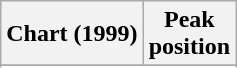<table class="wikitable sortable plainrowheaders">
<tr>
<th scope="col">Chart (1999)</th>
<th scope="col">Peak<br>position</th>
</tr>
<tr>
</tr>
<tr>
</tr>
</table>
